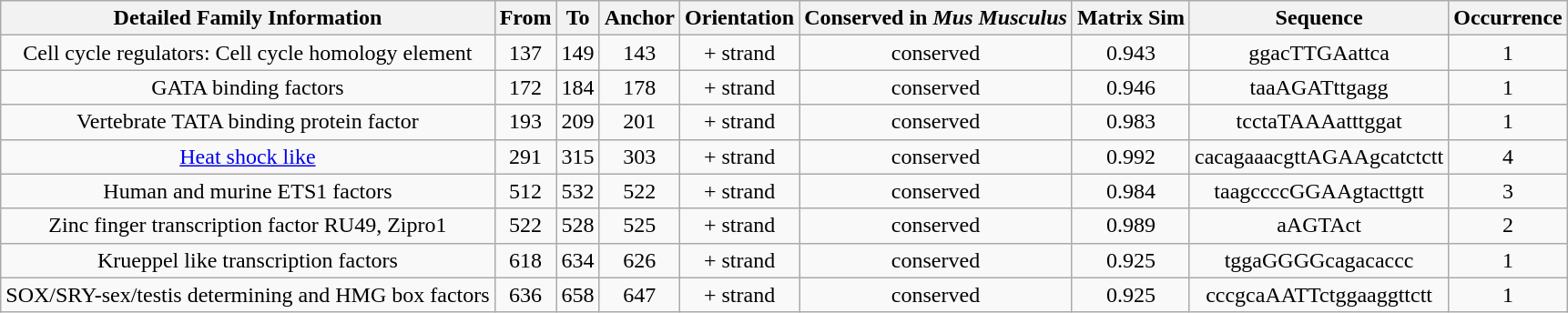<table class="wikitable" style="text-align:center;">
<tr>
<th>Detailed Family Information</th>
<th>From</th>
<th>To</th>
<th>Anchor</th>
<th>Orientation</th>
<th>Conserved in <em>Mus Musculus</em></th>
<th>Matrix Sim</th>
<th>Sequence</th>
<th>Occurrence</th>
</tr>
<tr>
<td>Cell cycle regulators: Cell cycle homology element</td>
<td>137</td>
<td>149</td>
<td>143</td>
<td>+ strand</td>
<td>conserved</td>
<td>0.943</td>
<td>ggacTTGAattca</td>
<td>1</td>
</tr>
<tr>
<td>GATA binding factors</td>
<td>172</td>
<td>184</td>
<td>178</td>
<td>+ strand</td>
<td>conserved</td>
<td>0.946</td>
<td>taaAGATttgagg</td>
<td>1</td>
</tr>
<tr>
<td>Vertebrate TATA binding protein factor</td>
<td>193</td>
<td>209</td>
<td>201</td>
<td>+ strand</td>
<td>conserved</td>
<td>0.983</td>
<td>tcctaTAAAatttggat</td>
<td>1</td>
</tr>
<tr>
<td><a href='#'>Heat shock like</a></td>
<td>291</td>
<td>315</td>
<td>303</td>
<td>+ strand</td>
<td>conserved</td>
<td>0.992</td>
<td>cacagaaacgttAGAAgcatctctt</td>
<td>4</td>
</tr>
<tr>
<td>Human and murine ETS1 factors</td>
<td>512</td>
<td>532</td>
<td>522</td>
<td>+ strand</td>
<td>conserved</td>
<td>0.984</td>
<td>taagccccGGAAgtacttgtt</td>
<td>3</td>
</tr>
<tr>
<td>Zinc finger transcription factor RU49, Zipro1</td>
<td>522</td>
<td>528</td>
<td>525</td>
<td>+ strand</td>
<td>conserved</td>
<td>0.989</td>
<td>aAGTAct</td>
<td>2</td>
</tr>
<tr>
<td>Krueppel like transcription factors</td>
<td>618</td>
<td>634</td>
<td>626</td>
<td>+ strand</td>
<td>conserved</td>
<td>0.925</td>
<td>tggaGGGGcagacaccc</td>
<td>1</td>
</tr>
<tr>
<td>SOX/SRY-sex/testis determining and HMG box factors</td>
<td>636</td>
<td>658</td>
<td>647</td>
<td>+ strand</td>
<td>conserved</td>
<td>0.925</td>
<td>cccgcaAATTctggaaggttctt</td>
<td>1</td>
</tr>
</table>
